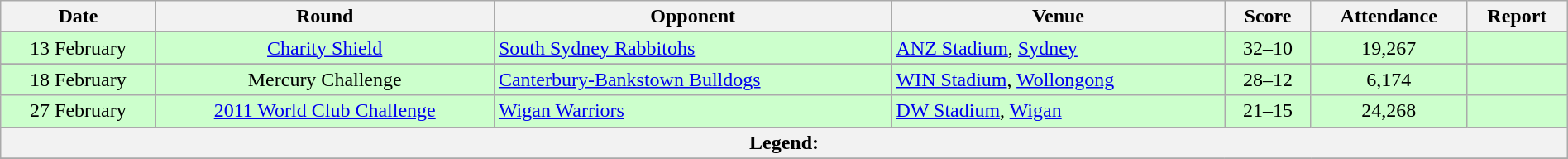<table class="wikitable" style="font-size:100%;" width="100%">
<tr>
<th>Date</th>
<th>Round</th>
<th>Opponent</th>
<th>Venue</th>
<th>Score</th>
<th>Attendance</th>
<th>Report</th>
</tr>
<tr bgcolor=#CCFFCC>
<td style="text-align:center;">13 February</td>
<td style="text-align:center;"><a href='#'>Charity Shield</a></td>
<td> <a href='#'>South Sydney Rabbitohs</a></td>
<td><a href='#'>ANZ Stadium</a>, <a href='#'>Sydney</a></td>
<td style="text-align:center;">32–10</td>
<td style="text-align:center;">19,267</td>
<td style="text-align:center;"></td>
</tr>
<tr bgcolor=#CCFFCC||style="text-align:center;"|>
</tr>
<tr bgcolor=#CCFFCC>
<td style="text-align:center;">18 February</td>
<td style="text-align:center;">Mercury Challenge</td>
<td> <a href='#'>Canterbury-Bankstown Bulldogs</a></td>
<td><a href='#'>WIN Stadium</a>, <a href='#'>Wollongong</a></td>
<td style="text-align:center;">28–12</td>
<td style="text-align:center;">6,174</td>
<td style="text-align:center;"></td>
</tr>
<tr bgcolor=#CCFFCC>
<td style="text-align:center;">27 February</td>
<td style="text-align:center;"><a href='#'>2011 World Club Challenge</a></td>
<td> <a href='#'>Wigan Warriors</a></td>
<td><a href='#'>DW Stadium</a>, <a href='#'>Wigan</a></td>
<td style="text-align:center;">21–15</td>
<td style="text-align:center;">24,268</td>
<td style="text-align:center;"></td>
</tr>
<tr>
<th colspan="11"><strong>Legend</strong>:   </th>
</tr>
<tr>
</tr>
</table>
